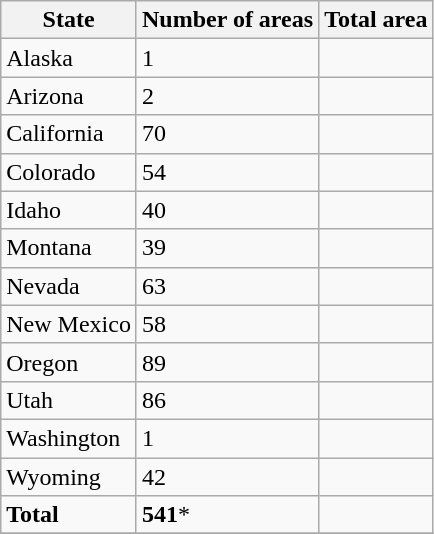<table class="wikitable sortable">
<tr>
<th scope="col">State</th>
<th scope="col">Number of areas</th>
<th scope="col">Total area</th>
</tr>
<tr>
<td scope="col">Alaska</td>
<td>1</td>
<td></td>
</tr>
<tr>
<td scope="col">Arizona</td>
<td>2</td>
<td></td>
</tr>
<tr>
<td scope="col">California</td>
<td>70</td>
<td></td>
</tr>
<tr>
<td scope="col">Colorado</td>
<td>54</td>
<td></td>
</tr>
<tr>
<td scope="col">Idaho</td>
<td>40</td>
<td></td>
</tr>
<tr>
<td scope="col">Montana</td>
<td>39</td>
<td></td>
</tr>
<tr>
<td scope="col">Nevada</td>
<td>63</td>
<td></td>
</tr>
<tr>
<td scope="col">New Mexico</td>
<td>58</td>
<td></td>
</tr>
<tr>
<td scope="col">Oregon</td>
<td>89</td>
<td></td>
</tr>
<tr>
<td scope="col">Utah</td>
<td>86</td>
<td></td>
</tr>
<tr>
<td scope="col">Washington</td>
<td>1</td>
<td></td>
</tr>
<tr>
<td scope="col">Wyoming</td>
<td>42</td>
<td></td>
</tr>
<tr>
<td scope="col"><strong>Total</strong></td>
<td><strong>541</strong>*</td>
<td><strong></strong></td>
</tr>
<tr>
</tr>
</table>
